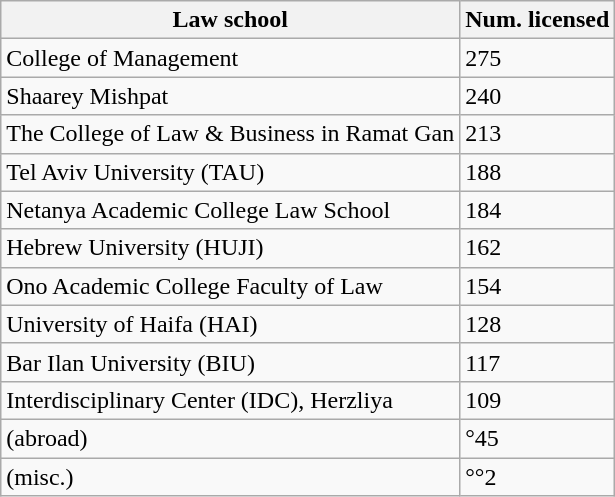<table class="wikitable">
<tr>
<th>Law school</th>
<th>Num. licensed</th>
</tr>
<tr>
<td>College of Management</td>
<td>275</td>
</tr>
<tr>
<td>Shaarey Mishpat</td>
<td>240</td>
</tr>
<tr>
<td>The College of Law & Business in Ramat Gan</td>
<td>213</td>
</tr>
<tr>
<td>Tel Aviv University (TAU)</td>
<td>188</td>
</tr>
<tr>
<td>Netanya Academic College Law School</td>
<td>184</td>
</tr>
<tr>
<td>Hebrew University (HUJI)</td>
<td>162</td>
</tr>
<tr>
<td>Ono Academic College Faculty of Law</td>
<td>154</td>
</tr>
<tr>
<td>University of Haifa (HAI)</td>
<td>128</td>
</tr>
<tr>
<td>Bar Ilan University (BIU)</td>
<td>117</td>
</tr>
<tr>
<td>Interdisciplinary Center (IDC), Herzliya</td>
<td>109</td>
</tr>
<tr>
<td>(abroad)</td>
<td>°45</td>
</tr>
<tr>
<td>(misc.)</td>
<td>°°2</td>
</tr>
</table>
